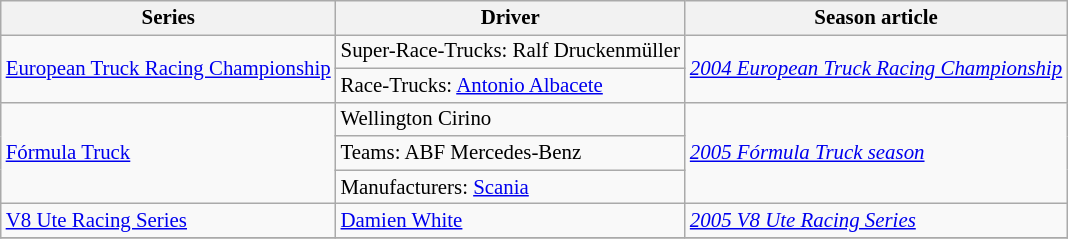<table class="wikitable" style="font-size: 87%;">
<tr>
<th>Series</th>
<th>Driver</th>
<th>Season article</th>
</tr>
<tr>
<td rowspan=2><a href='#'>European Truck Racing Championship</a></td>
<td>Super-Race-Trucks:  Ralf Druckenmüller</td>
<td rowspan=2><em><a href='#'>2004 European Truck Racing Championship</a></em></td>
</tr>
<tr>
<td>Race-Trucks:  <a href='#'>Antonio Albacete</a></td>
</tr>
<tr>
<td rowspan=3><a href='#'>Fórmula Truck</a></td>
<td> Wellington Cirino</td>
<td rowspan=3><em><a href='#'>2005 Fórmula Truck season</a></em></td>
</tr>
<tr>
<td>Teams:  ABF Mercedes-Benz</td>
</tr>
<tr>
<td>Manufacturers:  <a href='#'>Scania</a></td>
</tr>
<tr>
<td><a href='#'>V8 Ute Racing Series</a></td>
<td> <a href='#'>Damien White</a></td>
<td><em><a href='#'>2005 V8 Ute Racing Series</a></em></td>
</tr>
<tr>
</tr>
</table>
